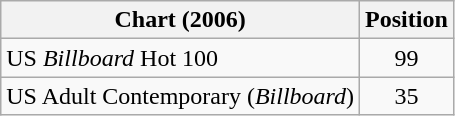<table class="wikitable sortable">
<tr>
<th>Chart (2006)</th>
<th>Position</th>
</tr>
<tr>
<td>US <em>Billboard</em> Hot 100</td>
<td align="center">99</td>
</tr>
<tr>
<td>US Adult Contemporary (<em>Billboard</em>)</td>
<td style="text-align:center;">35</td>
</tr>
</table>
